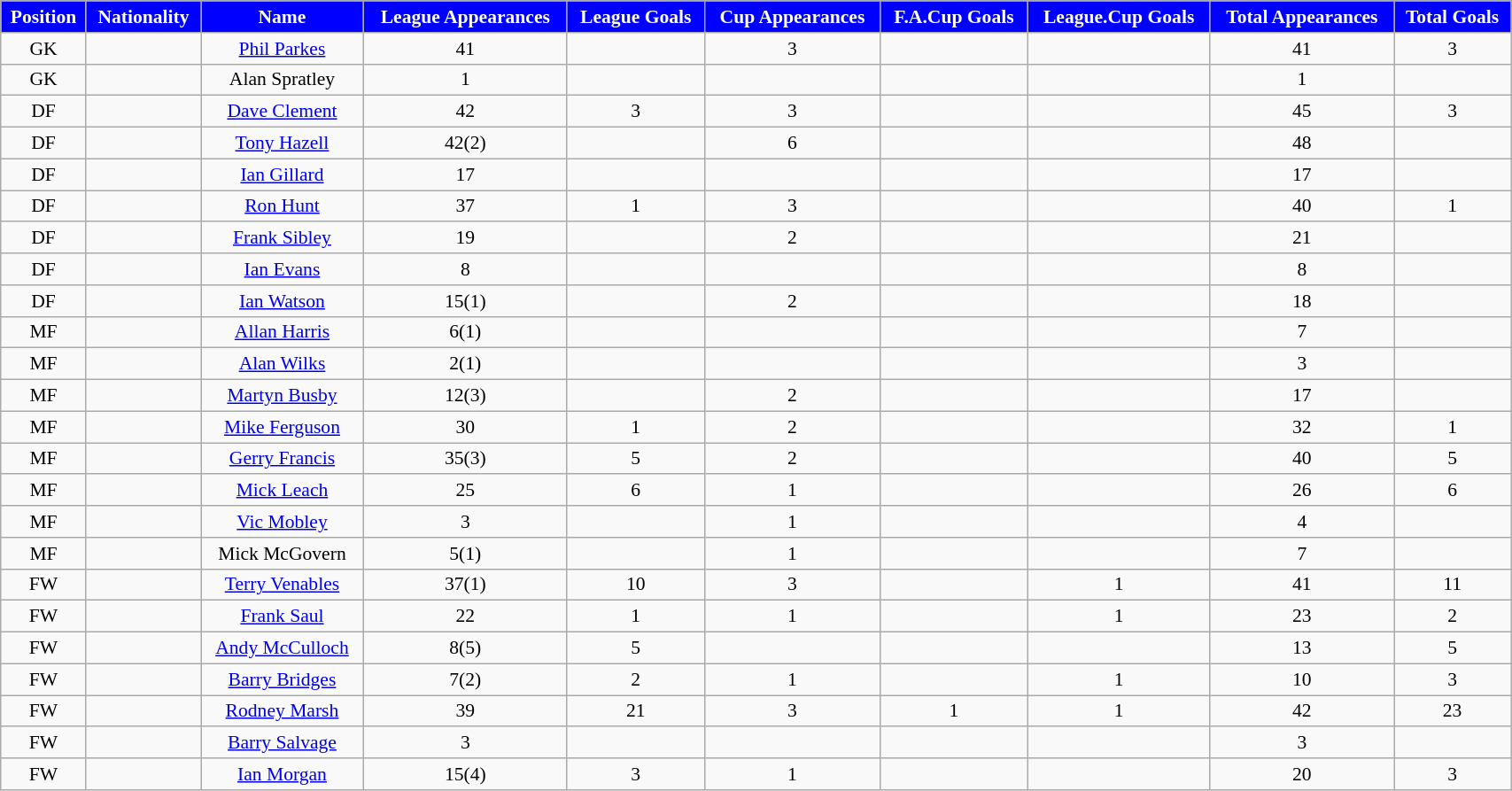<table class="wikitable" style="text-align:center; font-size:90%; width:90%;">
<tr>
<th style="background:#0000FF; color:white; text-align:center;">Position</th>
<th style="background:#0000FF; color:white; text-align:center;">Nationality</th>
<th style="background:#0000FF; color:white; text-align:center;">Name</th>
<th style="background:#0000FF; color:white; text-align:center;">League Appearances</th>
<th style="background:#0000FF; color:white; text-align:center;">League Goals</th>
<th style="background:#0000FF; color:white; text-align:center;">Cup Appearances</th>
<th style="background:#0000FF; color:white; text-align:center;">F.A.Cup Goals</th>
<th style="background:#0000FF; color:white; text-align:center;">League.Cup Goals</th>
<th style="background:#0000FF; color:white; text-align:center;">Total Appearances</th>
<th style="background:#0000FF; color:white; text-align:center;">Total Goals</th>
</tr>
<tr>
<td>GK</td>
<td></td>
<td><a href='#'>Phil Parkes</a></td>
<td>41</td>
<td></td>
<td>3</td>
<td></td>
<td></td>
<td>41</td>
<td>3</td>
</tr>
<tr>
<td>GK</td>
<td></td>
<td>Alan Spratley</td>
<td>1</td>
<td></td>
<td></td>
<td></td>
<td></td>
<td>1</td>
<td></td>
</tr>
<tr>
<td>DF</td>
<td></td>
<td><a href='#'>Dave Clement</a></td>
<td>42</td>
<td>3</td>
<td>3</td>
<td></td>
<td></td>
<td>45</td>
<td>3</td>
</tr>
<tr>
<td>DF</td>
<td></td>
<td><a href='#'>Tony Hazell</a></td>
<td>42(2)</td>
<td></td>
<td>6</td>
<td></td>
<td></td>
<td>48</td>
<td></td>
</tr>
<tr>
<td>DF</td>
<td></td>
<td><a href='#'>Ian Gillard</a></td>
<td>17</td>
<td></td>
<td></td>
<td></td>
<td></td>
<td>17</td>
<td></td>
</tr>
<tr>
<td>DF</td>
<td></td>
<td><a href='#'>Ron Hunt</a></td>
<td>37</td>
<td>1</td>
<td>3</td>
<td></td>
<td></td>
<td>40</td>
<td>1</td>
</tr>
<tr>
<td>DF</td>
<td></td>
<td><a href='#'>Frank Sibley</a></td>
<td>19</td>
<td></td>
<td>2</td>
<td></td>
<td></td>
<td>21</td>
<td></td>
</tr>
<tr>
<td>DF</td>
<td></td>
<td><a href='#'>Ian Evans</a></td>
<td>8</td>
<td></td>
<td></td>
<td></td>
<td></td>
<td>8</td>
<td></td>
</tr>
<tr>
<td>DF</td>
<td></td>
<td><a href='#'>Ian Watson</a></td>
<td>15(1)</td>
<td></td>
<td>2</td>
<td></td>
<td></td>
<td>18</td>
<td></td>
</tr>
<tr>
<td>MF</td>
<td></td>
<td><a href='#'>Allan Harris</a></td>
<td>6(1)</td>
<td></td>
<td></td>
<td></td>
<td></td>
<td>7</td>
<td></td>
</tr>
<tr>
<td>MF</td>
<td></td>
<td><a href='#'>Alan Wilks</a></td>
<td>2(1)</td>
<td></td>
<td></td>
<td></td>
<td></td>
<td>3</td>
<td></td>
</tr>
<tr>
<td>MF</td>
<td></td>
<td><a href='#'>Martyn Busby</a></td>
<td>12(3)</td>
<td></td>
<td>2</td>
<td></td>
<td></td>
<td>17</td>
<td></td>
</tr>
<tr>
<td>MF</td>
<td></td>
<td><a href='#'>Mike Ferguson</a></td>
<td>30</td>
<td>1</td>
<td>2</td>
<td></td>
<td></td>
<td>32</td>
<td>1</td>
</tr>
<tr>
<td>MF</td>
<td></td>
<td><a href='#'>Gerry Francis</a></td>
<td>35(3)</td>
<td>5</td>
<td>2</td>
<td></td>
<td></td>
<td>40</td>
<td>5</td>
</tr>
<tr>
<td>MF</td>
<td></td>
<td><a href='#'>Mick Leach</a></td>
<td>25</td>
<td>6</td>
<td>1</td>
<td></td>
<td></td>
<td>26</td>
<td>6</td>
</tr>
<tr>
<td>MF</td>
<td></td>
<td><a href='#'>Vic Mobley</a></td>
<td>3</td>
<td></td>
<td>1</td>
<td></td>
<td></td>
<td>4</td>
<td></td>
</tr>
<tr>
<td>MF</td>
<td></td>
<td>Mick McGovern</td>
<td>5(1)</td>
<td></td>
<td>1</td>
<td></td>
<td></td>
<td>7</td>
<td></td>
</tr>
<tr>
<td>FW</td>
<td></td>
<td><a href='#'>Terry Venables</a></td>
<td>37(1)</td>
<td>10</td>
<td>3</td>
<td></td>
<td>1</td>
<td>41</td>
<td>11</td>
</tr>
<tr>
<td>FW</td>
<td></td>
<td><a href='#'>Frank Saul</a></td>
<td>22</td>
<td>1</td>
<td>1</td>
<td></td>
<td>1</td>
<td>23</td>
<td>2</td>
</tr>
<tr>
<td>FW</td>
<td></td>
<td><a href='#'>Andy McCulloch</a></td>
<td>8(5)</td>
<td>5</td>
<td></td>
<td></td>
<td></td>
<td>13</td>
<td>5</td>
</tr>
<tr>
<td>FW</td>
<td></td>
<td><a href='#'>Barry Bridges</a></td>
<td>7(2)</td>
<td>2</td>
<td>1</td>
<td></td>
<td>1</td>
<td>10</td>
<td>3</td>
</tr>
<tr>
<td>FW</td>
<td></td>
<td><a href='#'>Rodney Marsh</a></td>
<td>39</td>
<td>21</td>
<td>3</td>
<td>1</td>
<td>1</td>
<td>42</td>
<td>23</td>
</tr>
<tr>
<td>FW</td>
<td></td>
<td><a href='#'>Barry Salvage</a></td>
<td>3</td>
<td></td>
<td></td>
<td></td>
<td></td>
<td>3</td>
<td></td>
</tr>
<tr>
<td>FW</td>
<td></td>
<td><a href='#'>Ian Morgan</a></td>
<td>15(4)</td>
<td>3</td>
<td>1</td>
<td></td>
<td></td>
<td>20</td>
<td>3</td>
</tr>
</table>
